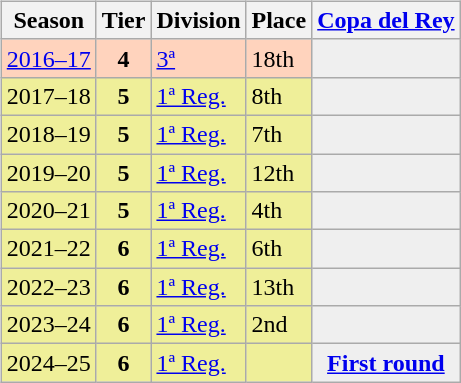<table>
<tr>
<td valign="top" width=0%><br><table class="wikitable">
<tr style="background:#f0f6fa;">
<th>Season</th>
<th>Tier</th>
<th>Division</th>
<th>Place</th>
<th><a href='#'>Copa del Rey</a></th>
</tr>
<tr>
<td style="background:#FFD3BD;"><a href='#'>2016–17</a></td>
<th style="background:#FFD3BD;">4</th>
<td style="background:#FFD3BD;"><a href='#'>3ª</a></td>
<td style="background:#FFD3BD;">18th</td>
<th style="background:#EFEFEF;"></th>
</tr>
<tr>
<td style="background:#EFEF99;">2017–18</td>
<th style="background:#EFEF99;">5</th>
<td style="background:#EFEF99;"><a href='#'>1ª Reg.</a></td>
<td style="background:#EFEF99;">8th</td>
<th style="background:#EFEFEF;"></th>
</tr>
<tr>
<td style="background:#EFEF99;">2018–19</td>
<th style="background:#EFEF99;">5</th>
<td style="background:#EFEF99;"><a href='#'>1ª Reg.</a></td>
<td style="background:#EFEF99;">7th</td>
<th style="background:#EFEFEF;"></th>
</tr>
<tr>
<td style="background:#EFEF99;">2019–20</td>
<th style="background:#EFEF99;">5</th>
<td style="background:#EFEF99;"><a href='#'>1ª Reg.</a></td>
<td style="background:#EFEF99;">12th</td>
<th style="background:#EFEFEF;"></th>
</tr>
<tr>
<td style="background:#EFEF99;">2020–21</td>
<th style="background:#EFEF99;">5</th>
<td style="background:#EFEF99;"><a href='#'>1ª Reg.</a></td>
<td style="background:#EFEF99;">4th</td>
<th style="background:#EFEFEF;"></th>
</tr>
<tr>
<td style="background:#EFEF99;">2021–22</td>
<th style="background:#EFEF99;">6</th>
<td style="background:#EFEF99;"><a href='#'>1ª Reg.</a></td>
<td style="background:#EFEF99;">6th</td>
<th style="background:#EFEFEF;"></th>
</tr>
<tr>
<td style="background:#EFEF99;">2022–23</td>
<th style="background:#EFEF99;">6</th>
<td style="background:#EFEF99;"><a href='#'>1ª Reg.</a></td>
<td style="background:#EFEF99;">13th</td>
<th style="background:#EFEFEF;"></th>
</tr>
<tr>
<td style="background:#EFEF99;">2023–24</td>
<th style="background:#EFEF99;">6</th>
<td style="background:#EFEF99;"><a href='#'>1ª Reg.</a></td>
<td style="background:#EFEF99;">2nd</td>
<th style="background:#EFEFEF;"></th>
</tr>
<tr>
<td style="background:#EFEF99;">2024–25</td>
<th style="background:#EFEF99;">6</th>
<td style="background:#EFEF99;"><a href='#'>1ª Reg.</a></td>
<td style="background:#EFEF99;"></td>
<th style="background:#EFEFEF;"><a href='#'>First round</a></th>
</tr>
</table>
</td>
</tr>
</table>
